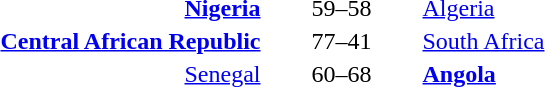<table style="text-align:center">
<tr>
<th width=200></th>
<th width=100></th>
<th width=200></th>
</tr>
<tr>
<td align=right><strong><a href='#'>Nigeria</a></strong> </td>
<td align=center>59–58</td>
<td align=left> <a href='#'>Algeria</a></td>
</tr>
<tr>
<td align=right><strong><a href='#'>Central African Republic</a></strong></td>
<td align=center>77–41</td>
<td align=left> <a href='#'>South Africa</a></td>
</tr>
<tr>
<td align=right><a href='#'>Senegal</a></td>
<td align=center>60–68</td>
<td align=left> <strong><a href='#'>Angola</a></strong></td>
</tr>
</table>
